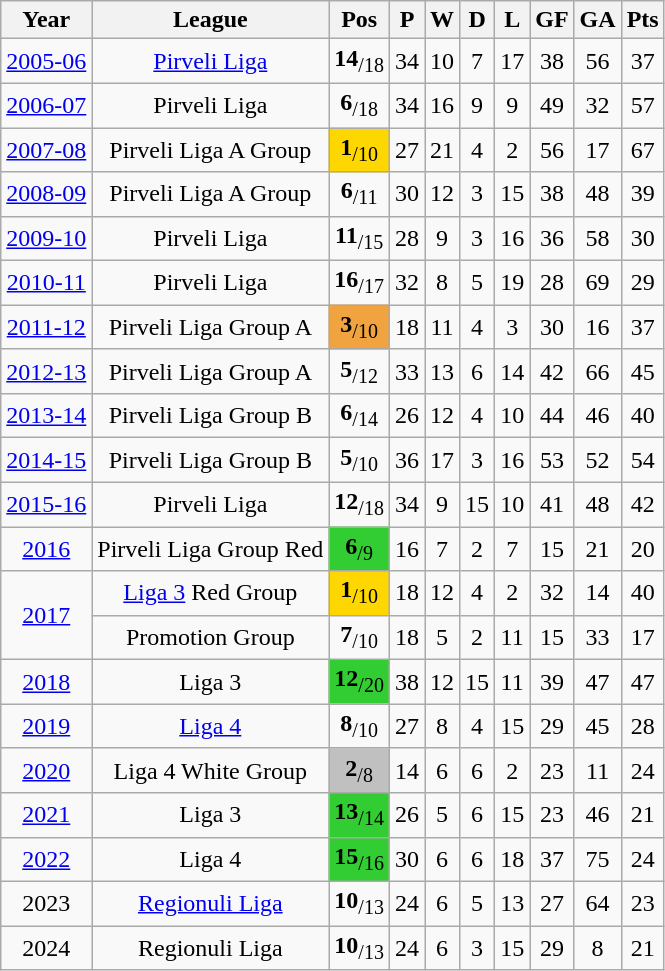<table class="wikitable sortable" style="text-align: center">
<tr>
<th>Year</th>
<th>League</th>
<th>Pos</th>
<th>P</th>
<th>W</th>
<th>D</th>
<th>L</th>
<th>GF</th>
<th>GA</th>
<th>Pts</th>
</tr>
<tr>
<td><a href='#'>2005-06</a></td>
<td><a href='#'>Pirveli Liga</a></td>
<td><strong>14</strong><sub>/18</sub></td>
<td>34</td>
<td>10</td>
<td>7</td>
<td>17</td>
<td>38</td>
<td>56</td>
<td>37</td>
</tr>
<tr>
<td><a href='#'>2006-07</a></td>
<td>Pirveli Liga</td>
<td><strong>6</strong><sub>/18</sub></td>
<td>34</td>
<td>16</td>
<td>9</td>
<td>9</td>
<td>49</td>
<td>32</td>
<td>57</td>
</tr>
<tr>
<td><a href='#'>2007-08</a></td>
<td>Pirveli Liga A Group</td>
<td bgcolor=Gold><strong>1</strong><sub>/10</sub></td>
<td>27</td>
<td>21</td>
<td>4</td>
<td>2</td>
<td>56</td>
<td>17</td>
<td>67</td>
</tr>
<tr>
<td><a href='#'>2008-09</a></td>
<td>Pirveli Liga A Group</td>
<td><strong>6</strong><sub>/11</sub></td>
<td>30</td>
<td>12</td>
<td>3</td>
<td>15</td>
<td>38</td>
<td>48</td>
<td>39</td>
</tr>
<tr>
<td><a href='#'>2009-10</a></td>
<td>Pirveli Liga</td>
<td><strong>11</strong><sub>/15</sub></td>
<td>28</td>
<td>9</td>
<td>3</td>
<td>16</td>
<td>36</td>
<td>58</td>
<td>30</td>
</tr>
<tr>
<td><a href='#'>2010-11</a></td>
<td>Pirveli Liga</td>
<td><strong>16</strong><sub>/17</sub></td>
<td>32</td>
<td>8</td>
<td>5</td>
<td>19</td>
<td>28</td>
<td>69</td>
<td>29</td>
</tr>
<tr>
<td><a href='#'>2011-12</a></td>
<td>Pirveli Liga Group A</td>
<td bgcolor=#F1A33F><strong>3</strong><sub>/10</sub></td>
<td>18</td>
<td>11</td>
<td>4</td>
<td>3</td>
<td>30</td>
<td>16</td>
<td>37</td>
</tr>
<tr>
<td><a href='#'>2012-13</a></td>
<td>Pirveli Liga Group A</td>
<td><strong>5</strong><sub>/12</sub></td>
<td>33</td>
<td>13</td>
<td>6</td>
<td>14</td>
<td>42</td>
<td>66</td>
<td>45</td>
</tr>
<tr>
<td><a href='#'>2013-14</a></td>
<td>Pirveli Liga Group B</td>
<td><strong>6</strong><sub>/14</sub></td>
<td>26</td>
<td>12</td>
<td>4</td>
<td>10</td>
<td>44</td>
<td>46</td>
<td>40</td>
</tr>
<tr>
<td><a href='#'>2014-15</a></td>
<td>Pirveli Liga Group B</td>
<td><strong>5</strong><sub>/10</sub></td>
<td>36</td>
<td>17</td>
<td>3</td>
<td>16</td>
<td>53</td>
<td>52</td>
<td>54</td>
</tr>
<tr>
<td><a href='#'>2015-16</a></td>
<td>Pirveli Liga</td>
<td><strong>12</strong><sub>/18</sub></td>
<td>34</td>
<td>9</td>
<td>15</td>
<td>10</td>
<td>41</td>
<td>48</td>
<td>42</td>
</tr>
<tr>
<td><a href='#'>2016</a></td>
<td>Pirveli Liga Group Red</td>
<td bgcolor=LimeGreen><strong>6</strong><sub>/9</sub></td>
<td>16</td>
<td>7</td>
<td>2</td>
<td>7</td>
<td>15</td>
<td>21</td>
<td>20</td>
</tr>
<tr>
<td rowspan="2"><a href='#'>2017</a></td>
<td><a href='#'>Liga 3</a> Red Group</td>
<td bgcolor=Gold><strong>1</strong><sub>/10</sub></td>
<td>18</td>
<td>12</td>
<td>4</td>
<td>2</td>
<td>32</td>
<td>14</td>
<td>40</td>
</tr>
<tr>
<td>Promotion Group</td>
<td><strong>7</strong><sub>/10</sub></td>
<td>18</td>
<td>5</td>
<td>2</td>
<td>11</td>
<td>15</td>
<td>33</td>
<td>17</td>
</tr>
<tr>
<td><a href='#'>2018</a></td>
<td>Liga 3</td>
<td bgcolor=LimeGreen><strong>12</strong><sub>/20</sub></td>
<td>38</td>
<td>12</td>
<td>15</td>
<td>11</td>
<td>39</td>
<td>47</td>
<td>47</td>
</tr>
<tr>
<td><a href='#'>2019</a></td>
<td><a href='#'>Liga 4</a></td>
<td><strong>8</strong><sub>/10</sub></td>
<td>27</td>
<td>8</td>
<td>4</td>
<td>15</td>
<td>29</td>
<td>45</td>
<td>28</td>
</tr>
<tr>
<td><a href='#'>2020</a></td>
<td>Liga 4 White Group</td>
<td bgcolor=Silver><strong>2</strong><sub>/8</sub></td>
<td>14</td>
<td>6</td>
<td>6</td>
<td>2</td>
<td>23</td>
<td>11</td>
<td>24</td>
</tr>
<tr>
<td><a href='#'>2021</a></td>
<td>Liga 3</td>
<td bgcolor=LimeGreen><strong>13</strong><sub>/14</sub></td>
<td>26</td>
<td>5</td>
<td>6</td>
<td>15</td>
<td>23</td>
<td>46</td>
<td>21</td>
</tr>
<tr>
<td><a href='#'>2022</a></td>
<td>Liga 4</td>
<td bgcolor=LimeGreen><strong>15</strong><sub>/16</sub></td>
<td>30</td>
<td>6</td>
<td>6</td>
<td>18</td>
<td>37</td>
<td>75</td>
<td>24</td>
</tr>
<tr>
<td>2023</td>
<td><a href='#'>Regionuli Liga</a></td>
<td><strong>10</strong><sub>/13</sub></td>
<td>24</td>
<td>6</td>
<td>5</td>
<td>13</td>
<td>27</td>
<td>64</td>
<td>23</td>
</tr>
<tr>
<td>2024</td>
<td>Regionuli Liga</td>
<td><strong>10</strong><sub>/13</sub></td>
<td>24</td>
<td>6</td>
<td>3</td>
<td>15</td>
<td>29</td>
<td>8</td>
<td>21</td>
</tr>
</table>
